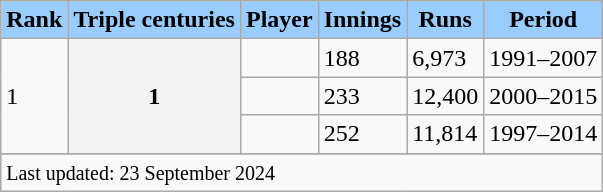<table class="wikitable plainrowheaders sortable">
<tr>
<th scope=col style="background:#9cf;">Rank</th>
<th scope=col style="background:#9cf;">Triple centuries</th>
<th scope=col style="background:#9cf;">Player</th>
<th scope=col style="background:#9cf;">Innings</th>
<th scope=col style="background:#9cf;">Runs</th>
<th scope=col style="background:#9cf;">Period</th>
</tr>
<tr>
<td rowspan=3>1</td>
<th rowspan=3>1</th>
<td></td>
<td>188</td>
<td>6,973</td>
<td>1991–2007</td>
</tr>
<tr>
<td></td>
<td>233</td>
<td>12,400</td>
<td>2000–2015</td>
</tr>
<tr>
<td></td>
<td>252</td>
<td>11,814</td>
<td>1997–2014</td>
</tr>
<tr>
</tr>
<tr class=sortbottom>
<td colspan=6><small>Last updated: 23 September 2024</small></td>
</tr>
</table>
